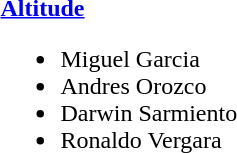<table>
<tr>
<td><strong><a href='#'>Altitude</a></strong><br><ul><li> Miguel Garcia</li><li> Andres Orozco</li><li> Darwin Sarmiento</li><li> Ronaldo Vergara</li></ul></td>
</tr>
</table>
